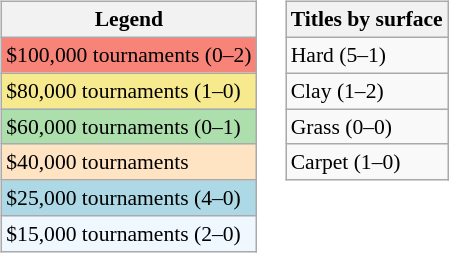<table>
<tr valign=top>
<td><br><table class=wikitable style=font-size:90%>
<tr>
<th>Legend</th>
</tr>
<tr style="background:#f88379;">
<td>$100,000 tournaments (0–2)</td>
</tr>
<tr style="background:#f7e98e;">
<td>$80,000 tournaments (1–0)</td>
</tr>
<tr style="background:#addfad;">
<td>$60,000 tournaments (0–1)</td>
</tr>
<tr style="background:#ffe4c4;">
<td>$40,000 tournaments</td>
</tr>
<tr style="background:lightblue;">
<td>$25,000 tournaments (4–0)</td>
</tr>
<tr style="background:#f0f8ff;">
<td>$15,000 tournaments (2–0)</td>
</tr>
</table>
</td>
<td><br><table class=wikitable style=font-size:90%>
<tr>
<th>Titles by surface</th>
</tr>
<tr>
<td>Hard (5–1)</td>
</tr>
<tr>
<td>Clay (1–2)</td>
</tr>
<tr>
<td>Grass (0–0)</td>
</tr>
<tr>
<td>Carpet (1–0)</td>
</tr>
</table>
</td>
</tr>
</table>
